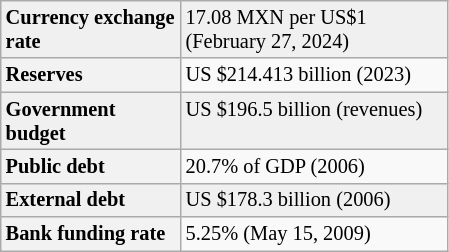<table style="width: 22em; font-size: 85%; text-align: left;" class="wikitable floatright">
<tr>
<th style="text-align:left; background:#f0f0f0; vertical-align:top;">Currency exchange rate</th>
<td style="background:#f0f0f0; vertical-align:top;">17.08 MXN per US$1 (February 27, 2024)</td>
</tr>
<tr>
<th style="text-align:left; vertical-align:top;">Reserves</th>
<td valign="top">US $214.413 billion (2023) </td>
</tr>
<tr>
<th style="text-align:left; background:#f0f0f0; vertical-align:top;">Government budget</th>
<td style="background:#f0f0f0; vertical-align:top;">US $196.5 billion (revenues)</td>
</tr>
<tr>
<th style="text-align:left; vertical-align:top;">Public debt</th>
<td valign="top">20.7% of GDP (2006)</td>
</tr>
<tr>
<th style="text-align:left; background:#f0f0f0; vertical-align:top;">External debt</th>
<td style="background:#f0f0f0; vertical-align:top;">US $178.3 billion (2006)</td>
</tr>
<tr>
<th style="text-align:left; vertical-align:top;">Bank funding rate</th>
<td valign="top">5.25% (May 15, 2009)</td>
</tr>
</table>
